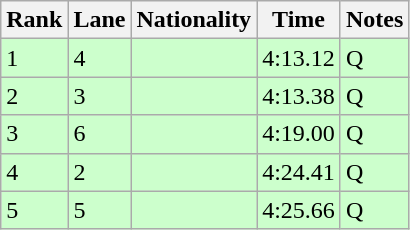<table class="wikitable">
<tr>
<th>Rank</th>
<th>Lane</th>
<th>Nationality</th>
<th>Time</th>
<th>Notes</th>
</tr>
<tr bgcolor=ccffcc>
<td>1</td>
<td>4</td>
<td></td>
<td>4:13.12</td>
<td>Q</td>
</tr>
<tr bgcolor=ccffcc>
<td>2</td>
<td>3</td>
<td></td>
<td>4:13.38</td>
<td>Q</td>
</tr>
<tr bgcolor=ccffcc>
<td>3</td>
<td>6</td>
<td></td>
<td>4:19.00</td>
<td>Q</td>
</tr>
<tr bgcolor=ccffcc>
<td>4</td>
<td>2</td>
<td></td>
<td>4:24.41</td>
<td>Q</td>
</tr>
<tr bgcolor=ccffcc>
<td>5</td>
<td>5</td>
<td></td>
<td>4:25.66</td>
<td>Q</td>
</tr>
</table>
